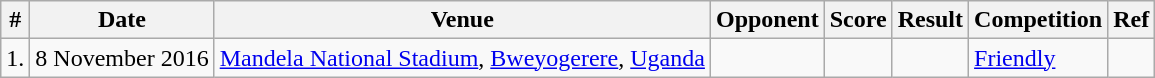<table class="wikitable sortable">
<tr>
<th>#</th>
<th>Date</th>
<th>Venue</th>
<th>Opponent</th>
<th>Score</th>
<th>Result</th>
<th>Competition</th>
<th>Ref</th>
</tr>
<tr>
<td>1.</td>
<td>8 November 2016</td>
<td><a href='#'>Mandela National Stadium</a>, <a href='#'>Bweyogerere</a>, <a href='#'>Uganda</a></td>
<td></td>
<td></td>
<td></td>
<td><a href='#'>Friendly</a></td>
<td></td>
</tr>
</table>
